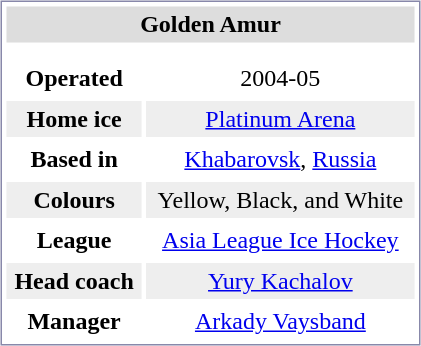<table style="margin:5px; border:1px solid #8888AA;" align=right cellpadding=3 cellspacing=3 width=280>
<tr align="center" bgcolor="#dddddd">
<td colspan=2><strong>Golden Amur</strong></td>
</tr>
<tr align="center">
<td colspan=2></td>
</tr>
<tr align="center">
<td><strong>Operated</strong></td>
<td>2004-05</td>
</tr>
<tr align="center" bgcolor="#eeeeee">
<td><strong>Home ice</strong></td>
<td><a href='#'>Platinum Arena</a></td>
</tr>
<tr align="center">
<td><strong>Based in</strong></td>
<td><a href='#'>Khabarovsk</a>, <a href='#'>Russia</a></td>
</tr>
<tr align="center" bgcolor="#eeeeee">
<td><strong>Colours</strong></td>
<td>Yellow, Black, and White</td>
</tr>
<tr align="center">
<td><strong>League</strong></td>
<td><a href='#'>Asia League Ice Hockey</a></td>
</tr>
<tr align="center" bgcolor="#eeeeee">
<td><strong>Head coach</strong></td>
<td><a href='#'>Yury Kachalov</a></td>
</tr>
<tr align="center">
<td><strong>Manager</strong></td>
<td><a href='#'>Arkady Vaysband</a></td>
</tr>
</table>
